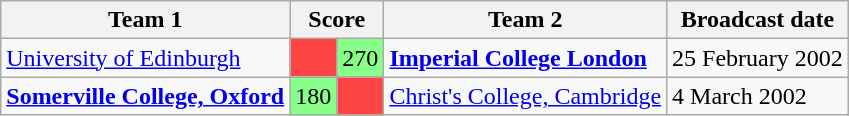<table class="wikitable" border="1">
<tr>
<th>Team 1</th>
<th colspan=2>Score</th>
<th>Team 2</th>
<th>Broadcast date</th>
</tr>
<tr>
<td><a href='#'>University of Edinburgh</a></td>
<td style="background:#ff4444"></td>
<td style="background:#88ff88">270</td>
<td><strong><a href='#'>Imperial College London</a></strong></td>
<td>25 February 2002</td>
</tr>
<tr>
<td><strong><a href='#'>Somerville College, Oxford</a></strong></td>
<td style="background:#88ff88">180</td>
<td style="background:#ff4444"></td>
<td><a href='#'>Christ's College, Cambridge</a></td>
<td>4 March 2002</td>
</tr>
</table>
